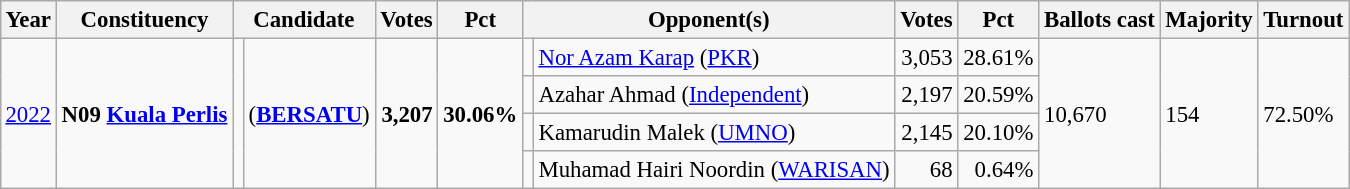<table class="wikitable" style="margin:0.5em ; font-size:95%">
<tr>
<th>Year</th>
<th>Constituency</th>
<th colspan="2">Candidate</th>
<th>Votes</th>
<th>Pct</th>
<th colspan="2">Opponent(s)</th>
<th>Votes</th>
<th>Pct</th>
<th>Ballots cast</th>
<th>Majority</th>
<th>Turnout</th>
</tr>
<tr>
<td rowspan=4><a href='#'>2022</a></td>
<td rowspan=4><strong>N09 <a href='#'>Kuala Perlis</a></strong></td>
<td rowspan=4 bgcolor=></td>
<td rowspan=4> (<a href='#'><strong>BERSATU</strong></a>)</td>
<td rowspan=4 align="right"><strong>3,207</strong></td>
<td rowspan=4><strong>30.06%</strong></td>
<td></td>
<td><a href='#'>Nor Azam Karap</a> (<a href='#'>PKR</a>)</td>
<td align="right">3,053</td>
<td>28.61%</td>
<td rowspan=4>10,670</td>
<td rowspan=4>154</td>
<td rowspan=4>72.50%</td>
</tr>
<tr>
<td></td>
<td>Azahar Ahmad (<a href='#'>Independent</a>)</td>
<td align="right">2,197</td>
<td>20.59%</td>
</tr>
<tr>
<td></td>
<td>Kamarudin Malek (<a href='#'>UMNO</a>)</td>
<td align="right">2,145</td>
<td align="right">20.10%</td>
</tr>
<tr>
<td></td>
<td>Muhamad Hairi Noordin (<a href='#'>WARISAN</a>)</td>
<td align="right">68</td>
<td align="right">0.64%</td>
</tr>
</table>
